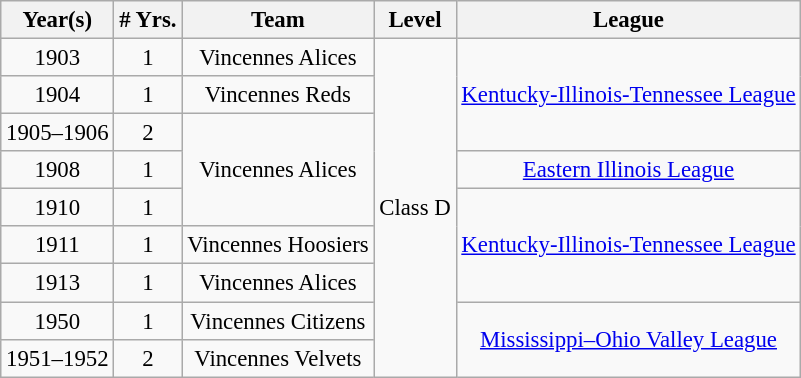<table class="wikitable" style="text-align:center; font-size: 95%;">
<tr>
<th>Year(s)</th>
<th># Yrs.</th>
<th>Team</th>
<th>Level</th>
<th>League</th>
</tr>
<tr>
<td>1903</td>
<td>1</td>
<td>Vincennes Alices</td>
<td rowspan=10>Class D</td>
<td rowspan=3><a href='#'>Kentucky-Illinois-Tennessee League</a></td>
</tr>
<tr>
<td>1904</td>
<td>1</td>
<td>Vincennes Reds</td>
</tr>
<tr>
<td>1905–1906</td>
<td>2</td>
<td rowspan=3>Vincennes Alices</td>
</tr>
<tr>
<td>1908</td>
<td>1</td>
<td><a href='#'>Eastern Illinois League</a></td>
</tr>
<tr>
<td>1910</td>
<td>1</td>
<td rowspan=3><a href='#'>Kentucky-Illinois-Tennessee League</a></td>
</tr>
<tr>
<td>1911</td>
<td>1</td>
<td>Vincennes Hoosiers</td>
</tr>
<tr>
<td>1913</td>
<td>1</td>
<td>Vincennes Alices</td>
</tr>
<tr>
<td>1950</td>
<td>1</td>
<td>Vincennes Citizens</td>
<td rowspan=2><a href='#'>Mississippi–Ohio Valley League</a></td>
</tr>
<tr>
<td>1951–1952</td>
<td>2</td>
<td>Vincennes Velvets</td>
</tr>
</table>
